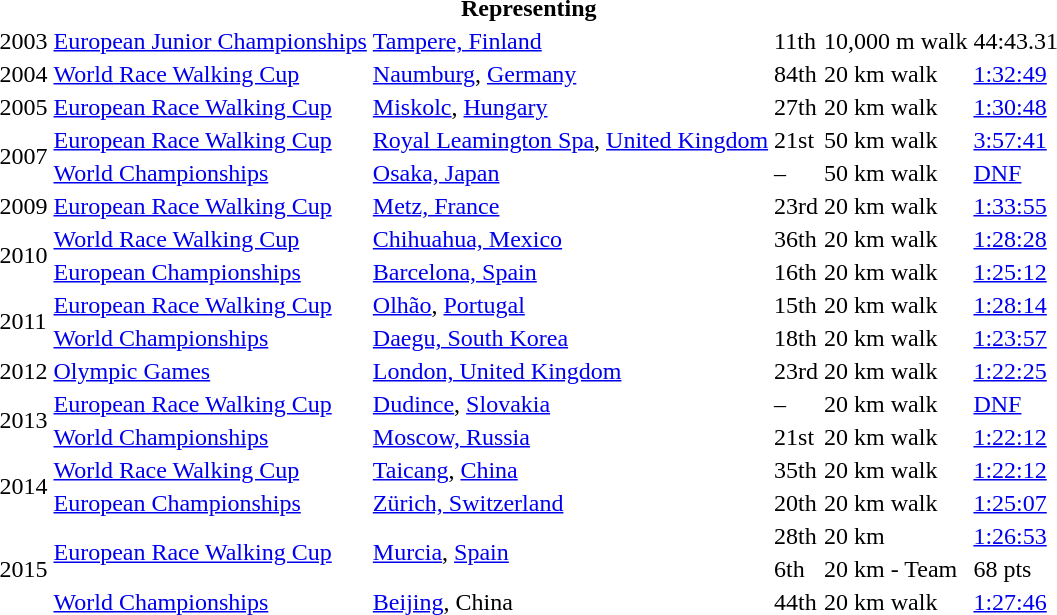<table>
<tr>
<th colspan="6">Representing </th>
</tr>
<tr>
<td>2003</td>
<td><a href='#'>European Junior Championships</a></td>
<td><a href='#'>Tampere, Finland</a></td>
<td>11th</td>
<td>10,000 m walk</td>
<td>44:43.31</td>
</tr>
<tr>
<td>2004</td>
<td><a href='#'>World Race Walking Cup</a></td>
<td><a href='#'>Naumburg</a>, <a href='#'>Germany</a></td>
<td>84th</td>
<td>20 km walk</td>
<td><a href='#'>1:32:49</a></td>
</tr>
<tr>
<td>2005</td>
<td><a href='#'>European Race Walking Cup</a></td>
<td><a href='#'>Miskolc</a>, <a href='#'>Hungary</a></td>
<td>27th</td>
<td>20 km walk</td>
<td><a href='#'>1:30:48</a></td>
</tr>
<tr>
<td rowspan=2>2007</td>
<td><a href='#'>European Race Walking Cup</a></td>
<td><a href='#'>Royal Leamington Spa</a>, <a href='#'>United Kingdom</a></td>
<td>21st</td>
<td>50 km walk</td>
<td><a href='#'>3:57:41</a></td>
</tr>
<tr>
<td><a href='#'>World Championships</a></td>
<td><a href='#'>Osaka, Japan</a></td>
<td>–</td>
<td>50 km walk</td>
<td><a href='#'>DNF</a></td>
</tr>
<tr>
<td>2009</td>
<td><a href='#'>European Race Walking Cup</a></td>
<td><a href='#'>Metz, France</a></td>
<td>23rd</td>
<td>20 km walk</td>
<td><a href='#'>1:33:55</a></td>
</tr>
<tr>
<td rowspan=2>2010</td>
<td><a href='#'>World Race Walking Cup</a></td>
<td><a href='#'>Chihuahua, Mexico</a></td>
<td>36th</td>
<td>20 km walk</td>
<td><a href='#'>1:28:28</a></td>
</tr>
<tr>
<td><a href='#'>European Championships</a></td>
<td><a href='#'>Barcelona, Spain</a></td>
<td>16th</td>
<td>20 km walk</td>
<td><a href='#'>1:25:12</a></td>
</tr>
<tr>
<td rowspan=2>2011</td>
<td><a href='#'>European Race Walking Cup</a></td>
<td><a href='#'>Olhão</a>, <a href='#'>Portugal</a></td>
<td>15th</td>
<td>20 km walk</td>
<td><a href='#'>1:28:14</a></td>
</tr>
<tr>
<td><a href='#'>World Championships</a></td>
<td><a href='#'>Daegu, South Korea</a></td>
<td>18th</td>
<td>20 km walk</td>
<td><a href='#'>1:23:57</a></td>
</tr>
<tr>
<td>2012</td>
<td><a href='#'>Olympic Games</a></td>
<td><a href='#'>London, United Kingdom</a></td>
<td>23rd</td>
<td>20 km walk</td>
<td><a href='#'>1:22:25</a></td>
</tr>
<tr>
<td rowspan=2>2013</td>
<td><a href='#'>European Race Walking Cup</a></td>
<td><a href='#'>Dudince</a>, <a href='#'>Slovakia</a></td>
<td>–</td>
<td>20 km walk</td>
<td><a href='#'>DNF</a></td>
</tr>
<tr>
<td><a href='#'>World Championships</a></td>
<td><a href='#'>Moscow, Russia</a></td>
<td>21st</td>
<td>20 km walk</td>
<td><a href='#'>1:22:12</a></td>
</tr>
<tr>
<td rowspan=2>2014</td>
<td><a href='#'>World Race Walking Cup</a></td>
<td><a href='#'>Taicang</a>, <a href='#'>China</a></td>
<td>35th</td>
<td>20 km walk</td>
<td><a href='#'>1:22:12</a></td>
</tr>
<tr>
<td><a href='#'>European Championships</a></td>
<td><a href='#'>Zürich, Switzerland</a></td>
<td>20th</td>
<td>20 km walk</td>
<td><a href='#'>1:25:07</a></td>
</tr>
<tr>
<td rowspan=3>2015</td>
<td rowspan=2><a href='#'>European Race Walking Cup</a></td>
<td rowspan=2><a href='#'>Murcia</a>, <a href='#'>Spain</a></td>
<td>28th</td>
<td>20 km</td>
<td><a href='#'>1:26:53</a></td>
</tr>
<tr>
<td>6th</td>
<td>20 km - Team</td>
<td>68 pts</td>
</tr>
<tr>
<td><a href='#'>World Championships</a></td>
<td><a href='#'>Beijing</a>, China</td>
<td>44th</td>
<td>20 km walk</td>
<td><a href='#'>1:27:46</a></td>
</tr>
</table>
